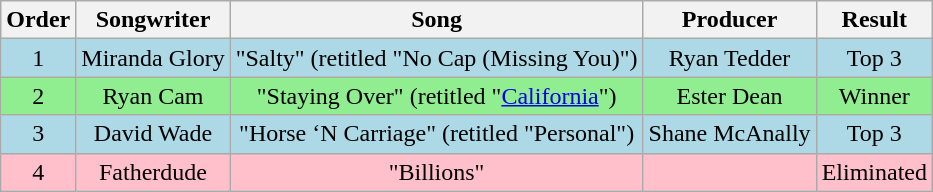<table class="wikitable plainrowheaders" style="text-align:center">
<tr>
<th style="row">Order</th>
<th style="row">Songwriter</th>
<th style="row">Song</th>
<th style="row">Producer</th>
<th style="row">Result</th>
</tr>
<tr style="background:lightblue;">
<td>1</td>
<td>Miranda Glory</td>
<td>"Salty" (retitled "No Cap (Missing You)")</td>
<td>Ryan Tedder</td>
<td>Top 3</td>
</tr>
<tr style="background:lightgreen;">
<td>2</td>
<td>Ryan Cam</td>
<td>"Staying Over" (retitled "<a href='#'>California</a>")</td>
<td>Ester Dean</td>
<td>Winner</td>
</tr>
<tr style="background:lightblue;">
<td>3</td>
<td>David Wade</td>
<td>"Horse ‘N Carriage" (retitled "Personal")</td>
<td>Shane McAnally</td>
<td>Top 3</td>
</tr>
<tr style="background:pink;">
<td>4</td>
<td>Fatherdude</td>
<td>"Billions"</td>
<td></td>
<td>Eliminated</td>
</tr>
</table>
